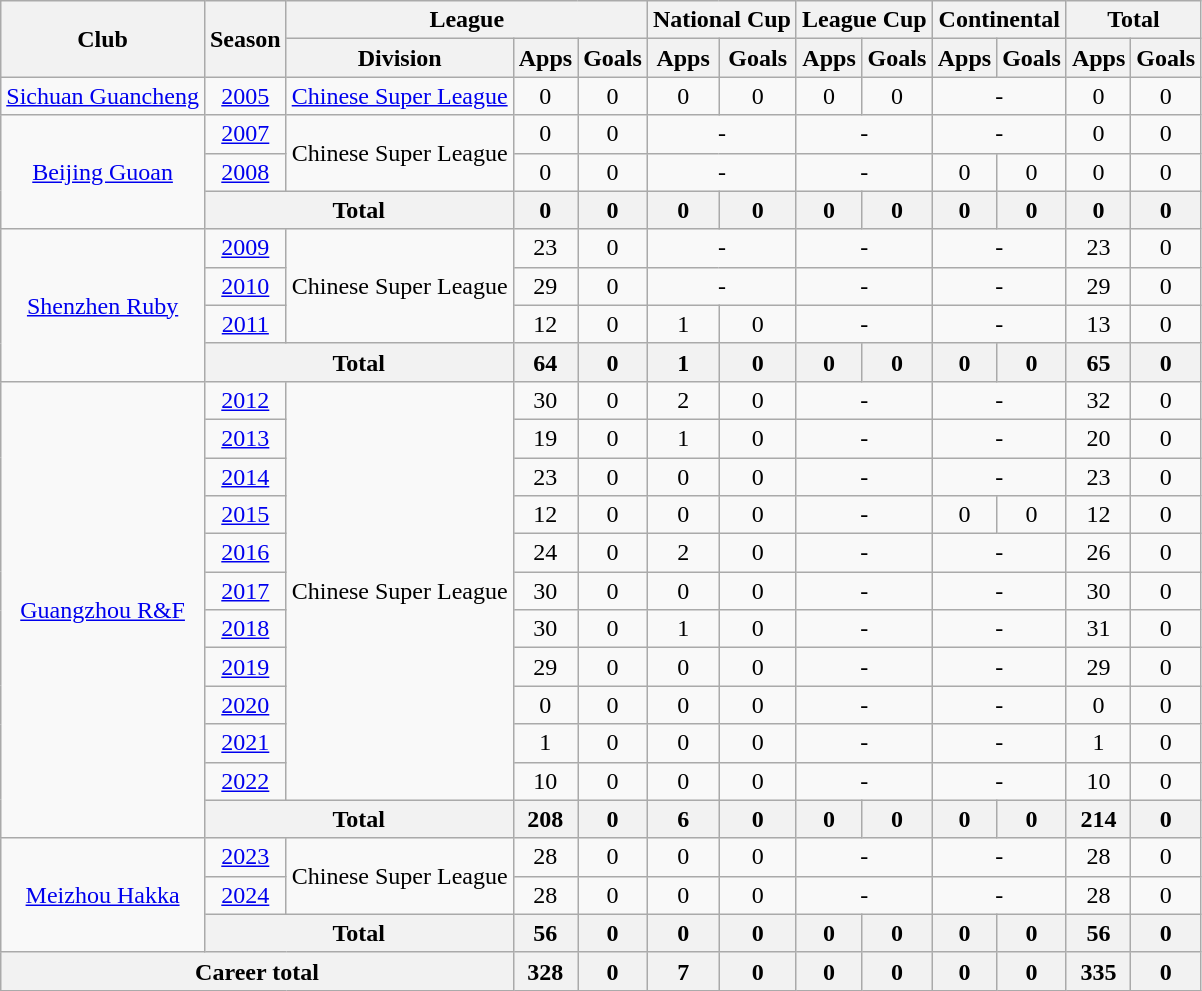<table class="wikitable" style="text-align: center">
<tr>
<th rowspan="2">Club</th>
<th rowspan="2">Season</th>
<th colspan="3">League</th>
<th colspan="2">National Cup</th>
<th colspan="2">League Cup</th>
<th colspan="2">Continental</th>
<th colspan="2">Total</th>
</tr>
<tr>
<th>Division</th>
<th>Apps</th>
<th>Goals</th>
<th>Apps</th>
<th>Goals</th>
<th>Apps</th>
<th>Goals</th>
<th>Apps</th>
<th>Goals</th>
<th>Apps</th>
<th>Goals</th>
</tr>
<tr>
<td><a href='#'>Sichuan Guancheng</a></td>
<td><a href='#'>2005</a></td>
<td><a href='#'>Chinese Super League</a></td>
<td>0</td>
<td>0</td>
<td>0</td>
<td>0</td>
<td>0</td>
<td>0</td>
<td colspan="2">-</td>
<td>0</td>
<td>0</td>
</tr>
<tr>
<td rowspan="3"><a href='#'>Beijing Guoan</a></td>
<td><a href='#'>2007</a></td>
<td rowspan="2">Chinese Super League</td>
<td>0</td>
<td>0</td>
<td colspan="2">-</td>
<td colspan="2">-</td>
<td colspan="2">-</td>
<td>0</td>
<td>0</td>
</tr>
<tr>
<td><a href='#'>2008</a></td>
<td>0</td>
<td>0</td>
<td colspan="2">-</td>
<td colspan="2">-</td>
<td>0</td>
<td>0</td>
<td>0</td>
<td>0</td>
</tr>
<tr>
<th colspan="2"><strong>Total</strong></th>
<th>0</th>
<th>0</th>
<th>0</th>
<th>0</th>
<th>0</th>
<th>0</th>
<th>0</th>
<th>0</th>
<th>0</th>
<th>0</th>
</tr>
<tr>
<td rowspan="4"><a href='#'>Shenzhen Ruby</a></td>
<td><a href='#'>2009</a></td>
<td rowspan="3">Chinese Super League</td>
<td>23</td>
<td>0</td>
<td colspan="2">-</td>
<td colspan="2">-</td>
<td colspan="2">-</td>
<td>23</td>
<td>0</td>
</tr>
<tr>
<td><a href='#'>2010</a></td>
<td>29</td>
<td>0</td>
<td colspan="2">-</td>
<td colspan="2">-</td>
<td colspan="2">-</td>
<td>29</td>
<td>0</td>
</tr>
<tr>
<td><a href='#'>2011</a></td>
<td>12</td>
<td>0</td>
<td>1</td>
<td>0</td>
<td colspan="2">-</td>
<td colspan="2">-</td>
<td>13</td>
<td>0</td>
</tr>
<tr>
<th colspan="2"><strong>Total</strong></th>
<th>64</th>
<th>0</th>
<th>1</th>
<th>0</th>
<th>0</th>
<th>0</th>
<th>0</th>
<th>0</th>
<th>65</th>
<th>0</th>
</tr>
<tr>
<td rowspan="12"><a href='#'>Guangzhou R&F</a></td>
<td><a href='#'>2012</a></td>
<td rowspan="11">Chinese Super League</td>
<td>30</td>
<td>0</td>
<td>2</td>
<td>0</td>
<td colspan="2">-</td>
<td colspan="2">-</td>
<td>32</td>
<td>0</td>
</tr>
<tr>
<td><a href='#'>2013</a></td>
<td>19</td>
<td>0</td>
<td>1</td>
<td>0</td>
<td colspan="2">-</td>
<td colspan="2">-</td>
<td>20</td>
<td>0</td>
</tr>
<tr>
<td><a href='#'>2014</a></td>
<td>23</td>
<td>0</td>
<td>0</td>
<td>0</td>
<td colspan="2">-</td>
<td colspan="2">-</td>
<td>23</td>
<td>0</td>
</tr>
<tr>
<td><a href='#'>2015</a></td>
<td>12</td>
<td>0</td>
<td>0</td>
<td>0</td>
<td colspan="2">-</td>
<td>0</td>
<td>0</td>
<td>12</td>
<td>0</td>
</tr>
<tr>
<td><a href='#'>2016</a></td>
<td>24</td>
<td>0</td>
<td>2</td>
<td>0</td>
<td colspan="2">-</td>
<td colspan="2">-</td>
<td>26</td>
<td>0</td>
</tr>
<tr>
<td><a href='#'>2017</a></td>
<td>30</td>
<td>0</td>
<td>0</td>
<td>0</td>
<td colspan="2">-</td>
<td colspan="2">-</td>
<td>30</td>
<td>0</td>
</tr>
<tr>
<td><a href='#'>2018</a></td>
<td>30</td>
<td>0</td>
<td>1</td>
<td>0</td>
<td colspan="2">-</td>
<td colspan="2">-</td>
<td>31</td>
<td>0</td>
</tr>
<tr>
<td><a href='#'>2019</a></td>
<td>29</td>
<td>0</td>
<td>0</td>
<td>0</td>
<td colspan="2">-</td>
<td colspan="2">-</td>
<td>29</td>
<td>0</td>
</tr>
<tr>
<td><a href='#'>2020</a></td>
<td>0</td>
<td>0</td>
<td>0</td>
<td>0</td>
<td colspan="2">-</td>
<td colspan="2">-</td>
<td>0</td>
<td>0</td>
</tr>
<tr>
<td><a href='#'>2021</a></td>
<td>1</td>
<td>0</td>
<td>0</td>
<td>0</td>
<td colspan="2">-</td>
<td colspan="2">-</td>
<td>1</td>
<td>0</td>
</tr>
<tr>
<td><a href='#'>2022</a></td>
<td>10</td>
<td>0</td>
<td>0</td>
<td>0</td>
<td colspan="2">-</td>
<td colspan="2">-</td>
<td>10</td>
<td>0</td>
</tr>
<tr>
<th colspan="2"><strong>Total</strong></th>
<th>208</th>
<th>0</th>
<th>6</th>
<th>0</th>
<th>0</th>
<th>0</th>
<th>0</th>
<th>0</th>
<th>214</th>
<th>0</th>
</tr>
<tr>
<td rowspan="3"><a href='#'>Meizhou Hakka</a></td>
<td><a href='#'>2023</a></td>
<td rowspan="2">Chinese Super League</td>
<td>28</td>
<td>0</td>
<td>0</td>
<td>0</td>
<td colspan="2">-</td>
<td colspan="2">-</td>
<td>28</td>
<td>0</td>
</tr>
<tr>
<td><a href='#'>2024</a></td>
<td>28</td>
<td>0</td>
<td>0</td>
<td>0</td>
<td colspan="2">-</td>
<td colspan="2">-</td>
<td>28</td>
<td>0</td>
</tr>
<tr>
<th colspan="2"><strong>Total</strong></th>
<th>56</th>
<th>0</th>
<th>0</th>
<th>0</th>
<th>0</th>
<th>0</th>
<th>0</th>
<th>0</th>
<th>56</th>
<th>0</th>
</tr>
<tr>
<th colspan=3>Career total</th>
<th>328</th>
<th>0</th>
<th>7</th>
<th>0</th>
<th>0</th>
<th>0</th>
<th>0</th>
<th>0</th>
<th>335</th>
<th>0</th>
</tr>
</table>
